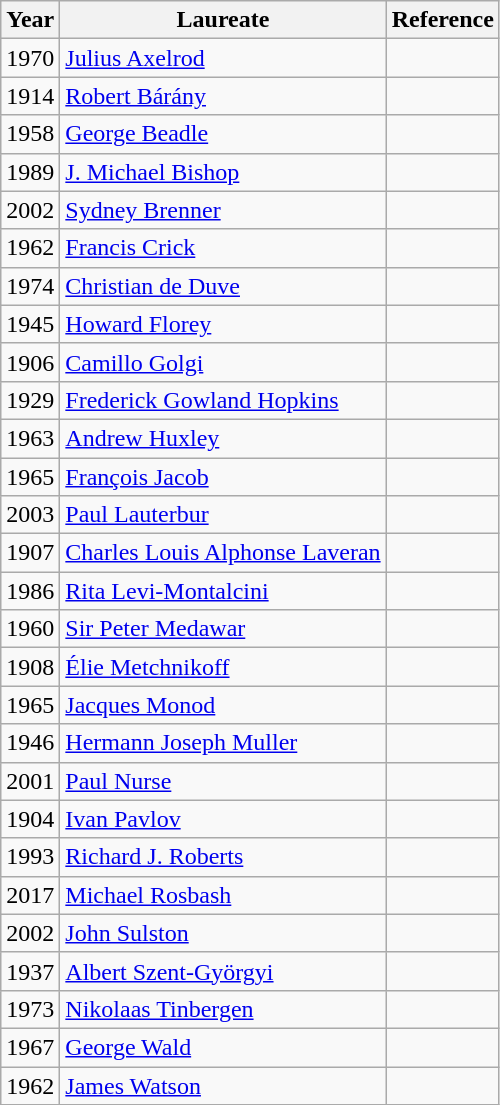<table class="wikitable sortable">
<tr>
<th>Year</th>
<th>Laureate</th>
<th>Reference</th>
</tr>
<tr>
<td>1970</td>
<td><a href='#'>Julius Axelrod</a></td>
<td></td>
</tr>
<tr>
<td>1914</td>
<td><a href='#'>Robert Bárány</a></td>
<td></td>
</tr>
<tr>
<td>1958</td>
<td><a href='#'>George Beadle</a></td>
<td></td>
</tr>
<tr>
<td>1989</td>
<td><a href='#'>J. Michael Bishop</a></td>
<td></td>
</tr>
<tr>
<td>2002</td>
<td><a href='#'>Sydney Brenner</a></td>
<td></td>
</tr>
<tr>
<td>1962</td>
<td><a href='#'>Francis Crick</a></td>
<td></td>
</tr>
<tr>
<td>1974</td>
<td><a href='#'>Christian de Duve</a></td>
<td></td>
</tr>
<tr>
<td>1945</td>
<td><a href='#'>Howard Florey</a></td>
<td></td>
</tr>
<tr>
<td>1906</td>
<td><a href='#'>Camillo Golgi</a></td>
<td></td>
</tr>
<tr>
<td>1929</td>
<td><a href='#'>Frederick Gowland Hopkins</a></td>
<td></td>
</tr>
<tr>
<td>1963</td>
<td><a href='#'>Andrew Huxley</a></td>
<td></td>
</tr>
<tr>
<td>1965</td>
<td><a href='#'>François Jacob</a></td>
<td></td>
</tr>
<tr>
<td>2003</td>
<td><a href='#'>Paul Lauterbur</a></td>
<td></td>
</tr>
<tr>
<td>1907</td>
<td><a href='#'>Charles Louis Alphonse Laveran</a></td>
<td></td>
</tr>
<tr>
<td>1986</td>
<td><a href='#'>Rita Levi-Montalcini</a></td>
<td></td>
</tr>
<tr>
<td>1960</td>
<td><a href='#'>Sir Peter Medawar</a></td>
<td></td>
</tr>
<tr>
<td>1908</td>
<td><a href='#'>Élie Metchnikoff</a></td>
<td></td>
</tr>
<tr>
<td>1965</td>
<td><a href='#'>Jacques Monod</a></td>
<td></td>
</tr>
<tr>
<td>1946</td>
<td><a href='#'>Hermann Joseph Muller</a></td>
<td></td>
</tr>
<tr>
<td>2001</td>
<td><a href='#'>Paul Nurse</a></td>
<td></td>
</tr>
<tr>
<td>1904</td>
<td><a href='#'>Ivan Pavlov</a></td>
<td></td>
</tr>
<tr>
<td>1993</td>
<td><a href='#'>Richard J. Roberts</a></td>
<td></td>
</tr>
<tr>
<td>2017</td>
<td><a href='#'>Michael Rosbash</a></td>
<td></td>
</tr>
<tr>
<td>2002</td>
<td><a href='#'>John Sulston</a></td>
<td></td>
</tr>
<tr>
<td>1937</td>
<td><a href='#'>Albert Szent-Györgyi</a></td>
<td></td>
</tr>
<tr>
<td>1973</td>
<td><a href='#'>Nikolaas Tinbergen</a></td>
<td></td>
</tr>
<tr>
<td>1967</td>
<td><a href='#'>George Wald</a></td>
<td></td>
</tr>
<tr>
<td>1962</td>
<td><a href='#'>James Watson</a></td>
<td></td>
</tr>
</table>
